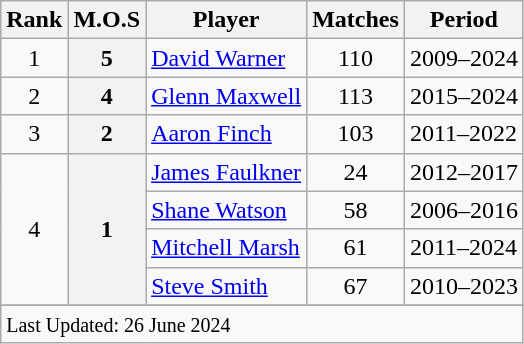<table class="wikitable plainrowheaders sortable">
<tr>
<th scope=col>Rank</th>
<th scope=col>M.O.S</th>
<th scope=col>Player</th>
<th scope=col>Matches</th>
<th scope=col>Period</th>
</tr>
<tr>
<td align=center>1</td>
<th scope=row style=text-align:center;>5</th>
<td><a href='#'>David Warner</a></td>
<td align=center>110</td>
<td>2009–2024</td>
</tr>
<tr>
<td align=center>2</td>
<th scope=row style=text-align:center;>4</th>
<td><a href='#'>Glenn Maxwell</a></td>
<td align=center>113</td>
<td>2015–2024</td>
</tr>
<tr>
<td align=center>3</td>
<th scope=row style=text-align:center;>2</th>
<td><a href='#'>Aaron Finch</a></td>
<td align=center>103</td>
<td>2011–2022</td>
</tr>
<tr>
<td align=center rowspan=4>4</td>
<th scope=row style=text-align:center; rowspan=4>1</th>
<td><a href='#'>James Faulkner</a></td>
<td align=center>24</td>
<td>2012–2017</td>
</tr>
<tr>
<td><a href='#'>Shane Watson</a></td>
<td align=center>58</td>
<td>2006–2016</td>
</tr>
<tr>
<td><a href='#'>Mitchell Marsh</a></td>
<td align=center>61</td>
<td>2011–2024</td>
</tr>
<tr>
<td><a href='#'>Steve Smith</a></td>
<td align=center>67</td>
<td>2010–2023</td>
</tr>
<tr>
</tr>
<tr class=sortbottom>
<td colspan=7><small>Last Updated: 26 June 2024</small></td>
</tr>
</table>
